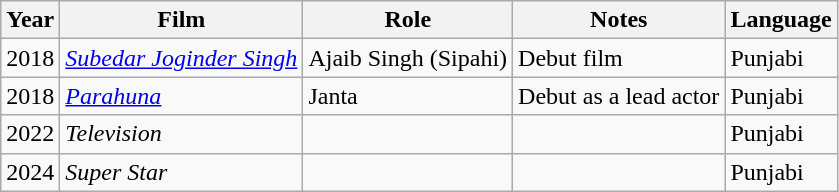<table class="wikitable sortable">
<tr>
<th>Year</th>
<th>Film</th>
<th>Role</th>
<th>Notes</th>
<th>Language</th>
</tr>
<tr>
<td>2018</td>
<td><em><a href='#'>Subedar Joginder Singh</a></em></td>
<td>Ajaib Singh (Sipahi)</td>
<td>Debut film</td>
<td>Punjabi</td>
</tr>
<tr>
<td>2018</td>
<td><em><a href='#'>Parahuna</a></em></td>
<td>Janta</td>
<td>Debut as a lead actor</td>
<td>Punjabi</td>
</tr>
<tr>
<td>2022</td>
<td><em>Television</em></td>
<td></td>
<td></td>
<td>Punjabi</td>
</tr>
<tr>
<td>2024</td>
<td><em>Super Star</em></td>
<td></td>
<td></td>
<td>Punjabi</td>
</tr>
</table>
